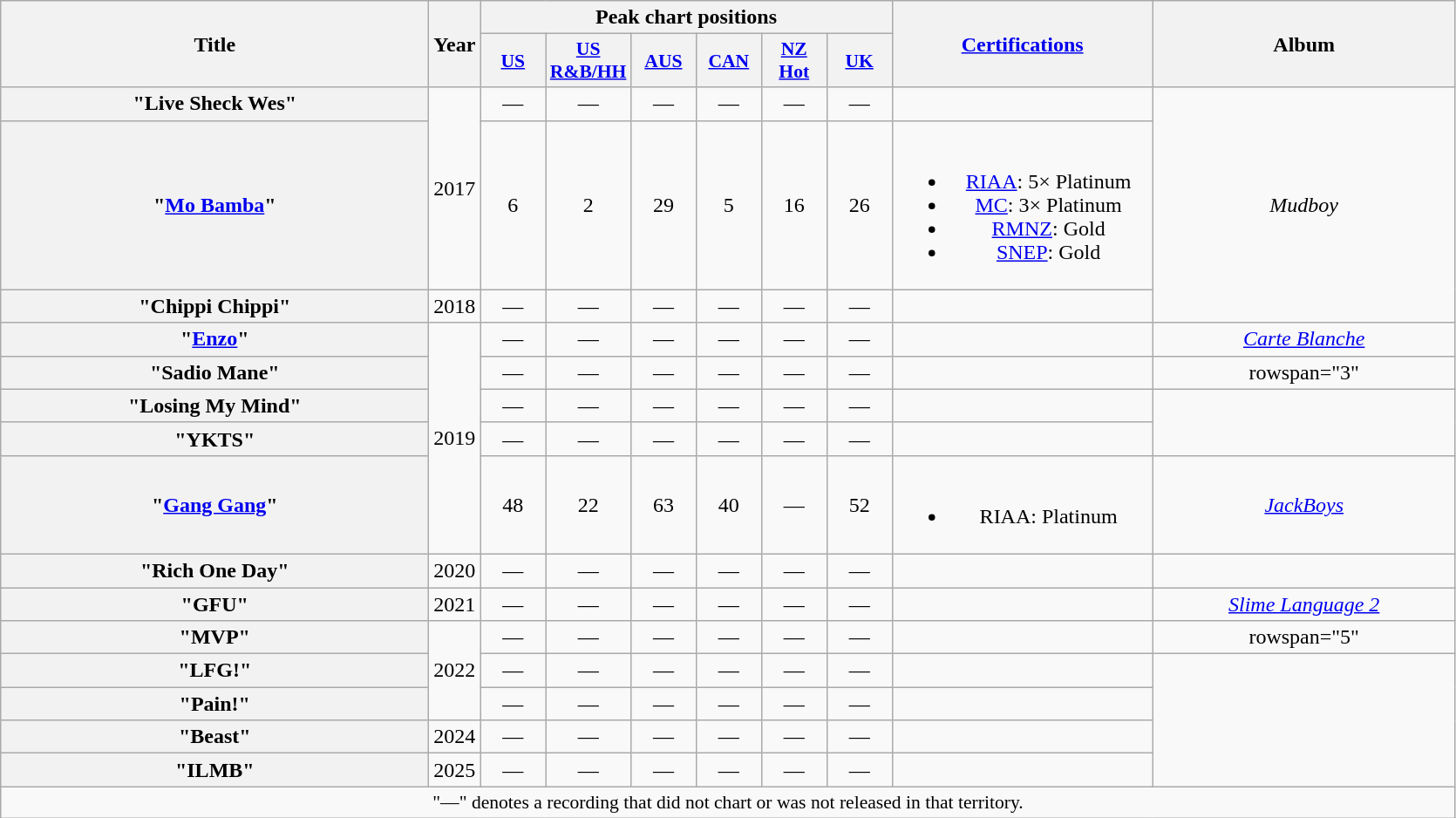<table class="wikitable plainrowheaders" style="text-align:center;">
<tr>
<th scope="col" style="width:20em;" rowspan="2">Title</th>
<th scope="col" style="width:2em;" rowspan="2">Year</th>
<th scope="col" colspan="6">Peak chart positions</th>
<th scope="col" style="width:12em;" rowspan="2"><a href='#'>Certifications</a></th>
<th scope="col" style="width:14em;" rowspan="2">Album</th>
</tr>
<tr>
<th style="width:3em; font-size:90%"><a href='#'>US</a><br></th>
<th style="width:3em; font-size:90%"><a href='#'>US<br>R&B/HH</a><br></th>
<th style="width:3em; font-size:90%"><a href='#'>AUS</a><br></th>
<th style="width:3em; font-size:90%"><a href='#'>CAN</a><br></th>
<th style="width:3em; font-size:90%"><a href='#'>NZ<br>Hot</a><br></th>
<th style="width:3em; font-size:90%"><a href='#'>UK</a><br></th>
</tr>
<tr>
<th scope="row">"Live Sheck Wes"</th>
<td rowspan="2">2017</td>
<td>—</td>
<td>—</td>
<td>—</td>
<td>—</td>
<td>—</td>
<td>—</td>
<td></td>
<td rowspan="3"><em>Mudboy</em></td>
</tr>
<tr>
<th scope="row">"<a href='#'>Mo Bamba</a>"</th>
<td>6</td>
<td>2</td>
<td>29</td>
<td>5</td>
<td>16</td>
<td>26</td>
<td><br><ul><li><a href='#'>RIAA</a>: 5× Platinum</li><li><a href='#'>MC</a>: 3× Platinum</li><li><a href='#'>RMNZ</a>: Gold</li><li><a href='#'>SNEP</a>: Gold</li></ul></td>
</tr>
<tr>
<th scope="row">"Chippi Chippi"</th>
<td>2018</td>
<td>—</td>
<td>—</td>
<td>—</td>
<td>—</td>
<td>—</td>
<td>—</td>
<td></td>
</tr>
<tr>
<th scope="row">"<a href='#'>Enzo</a>"<br></th>
<td rowspan="5">2019</td>
<td>—</td>
<td>—</td>
<td>—</td>
<td>—</td>
<td>—</td>
<td>—</td>
<td></td>
<td><em><a href='#'>Carte Blanche</a></em></td>
</tr>
<tr>
<th scope="row">"Sadio Mane"</th>
<td>—</td>
<td>—</td>
<td>—</td>
<td>—</td>
<td>—</td>
<td>—</td>
<td></td>
<td>rowspan="3" </td>
</tr>
<tr>
<th scope="row">"Losing My Mind"</th>
<td>—</td>
<td>—</td>
<td>—</td>
<td>—</td>
<td>—</td>
<td>—</td>
<td></td>
</tr>
<tr>
<th scope="row">"YKTS"</th>
<td>—</td>
<td>—</td>
<td>—</td>
<td>—</td>
<td>—</td>
<td>—</td>
<td></td>
</tr>
<tr>
<th scope="row">"<a href='#'>Gang Gang</a>"<br></th>
<td>48</td>
<td>22</td>
<td>63</td>
<td>40</td>
<td>—</td>
<td>52</td>
<td><br><ul><li>RIAA: Platinum</li></ul></td>
<td><em><a href='#'>JackBoys</a></em></td>
</tr>
<tr>
<th scope="row">"Rich One Day"</th>
<td>2020</td>
<td>—</td>
<td>—</td>
<td>—</td>
<td>—</td>
<td>—</td>
<td>—</td>
<td></td>
<td></td>
</tr>
<tr>
<th scope="row">"GFU"<br></th>
<td>2021</td>
<td>—</td>
<td>—</td>
<td>—</td>
<td>—</td>
<td>—</td>
<td>—</td>
<td></td>
<td><em><a href='#'>Slime Language 2</a></em></td>
</tr>
<tr>
<th scope="row">"MVP"</th>
<td rowspan="3">2022</td>
<td>—</td>
<td>—</td>
<td>—</td>
<td>—</td>
<td>—</td>
<td>—</td>
<td></td>
<td>rowspan="5" </td>
</tr>
<tr>
<th scope="row">"LFG!"</th>
<td>—</td>
<td>—</td>
<td>—</td>
<td>—</td>
<td>—</td>
<td>—</td>
<td></td>
</tr>
<tr>
<th scope="row">"Pain!"</th>
<td>—</td>
<td>—</td>
<td>—</td>
<td>—</td>
<td>—</td>
<td>—</td>
<td></td>
</tr>
<tr>
<th scope="row">"Beast"</th>
<td>2024</td>
<td>—</td>
<td>—</td>
<td>—</td>
<td>—</td>
<td>—</td>
<td>—</td>
<td></td>
</tr>
<tr>
<th scope="row">"ILMB"<br></th>
<td>2025</td>
<td>—</td>
<td>—</td>
<td>—</td>
<td>—</td>
<td>—</td>
<td>—</td>
<td></td>
</tr>
<tr>
<td colspan="14" style="font-size:90%">"—" denotes a recording that did not chart or was not released in that territory.</td>
</tr>
</table>
